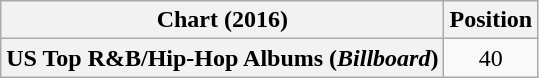<table class="wikitable plainrowheaders" style="text-align:center">
<tr>
<th scope="col">Chart (2016)</th>
<th scope="col">Position</th>
</tr>
<tr>
<th scope="row">US Top R&B/Hip-Hop Albums (<em>Billboard</em>)</th>
<td>40</td>
</tr>
</table>
